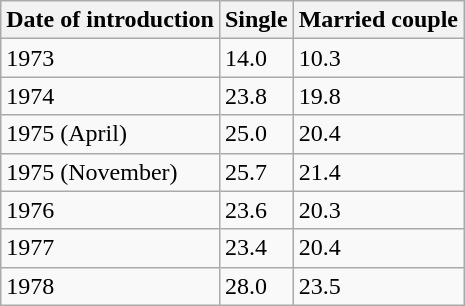<table class="wikitable">
<tr>
<th>Date of introduction</th>
<th>Single</th>
<th>Married couple</th>
</tr>
<tr>
<td>1973</td>
<td>14.0</td>
<td>10.3</td>
</tr>
<tr>
<td>1974</td>
<td>23.8</td>
<td>19.8</td>
</tr>
<tr>
<td>1975 (April)</td>
<td>25.0</td>
<td>20.4</td>
</tr>
<tr>
<td>1975 (November)</td>
<td>25.7</td>
<td>21.4</td>
</tr>
<tr>
<td>1976</td>
<td>23.6</td>
<td>20.3</td>
</tr>
<tr>
<td>1977</td>
<td>23.4</td>
<td>20.4</td>
</tr>
<tr>
<td>1978</td>
<td>28.0</td>
<td>23.5</td>
</tr>
</table>
